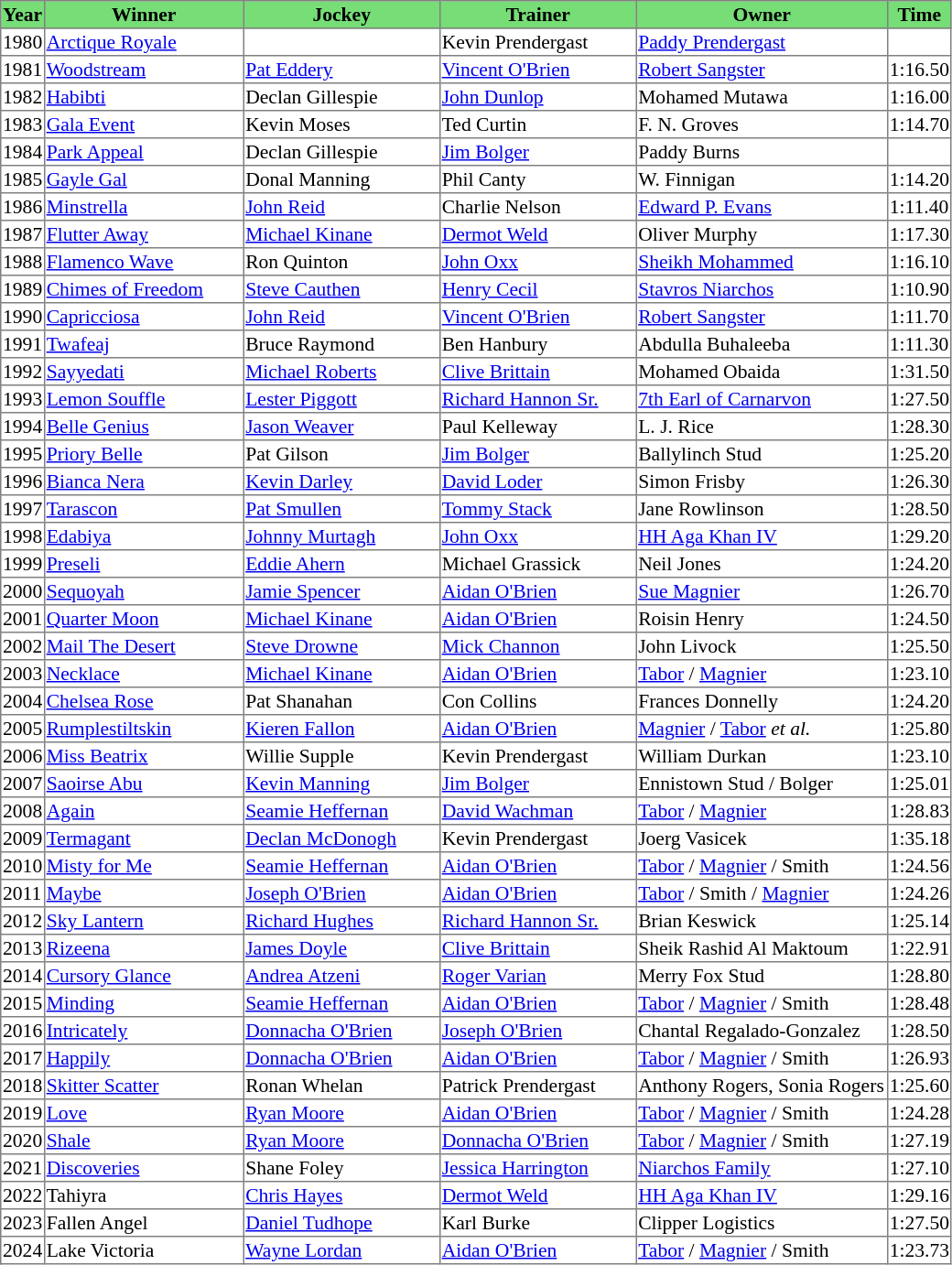<table class = "sortable" | border="1" style="border-collapse: collapse; font-size:90%">
<tr bgcolor="#77dd77" align="center">
<th>Year</th>
<th>Winner</th>
<th>Jockey</th>
<th>Trainer</th>
<th>Owner</th>
<th>Time</th>
</tr>
<tr>
<td>1980</td>
<td width=142px><a href='#'>Arctique Royale</a></td>
<td width=140px></td>
<td width=140px>Kevin Prendergast</td>
<td width=180px><a href='#'>Paddy Prendergast</a></td>
<td></td>
</tr>
<tr>
<td>1981</td>
<td><a href='#'>Woodstream</a></td>
<td><a href='#'>Pat Eddery</a></td>
<td><a href='#'>Vincent O'Brien</a></td>
<td><a href='#'>Robert Sangster</a></td>
<td>1:16.50</td>
</tr>
<tr>
<td>1982</td>
<td><a href='#'>Habibti</a></td>
<td>Declan Gillespie</td>
<td><a href='#'>John Dunlop</a></td>
<td>Mohamed Mutawa</td>
<td>1:16.00</td>
</tr>
<tr>
<td>1983</td>
<td><a href='#'>Gala Event</a></td>
<td>Kevin Moses</td>
<td>Ted Curtin</td>
<td>F. N. Groves</td>
<td>1:14.70</td>
</tr>
<tr>
<td>1984</td>
<td><a href='#'>Park Appeal</a></td>
<td>Declan Gillespie</td>
<td><a href='#'>Jim Bolger</a></td>
<td>Paddy Burns</td>
<td></td>
</tr>
<tr>
<td>1985</td>
<td><a href='#'>Gayle Gal</a></td>
<td>Donal Manning</td>
<td>Phil Canty</td>
<td>W. Finnigan</td>
<td>1:14.20</td>
</tr>
<tr>
<td>1986</td>
<td><a href='#'>Minstrella</a></td>
<td><a href='#'>John Reid</a></td>
<td>Charlie Nelson</td>
<td><a href='#'>Edward P. Evans</a></td>
<td>1:11.40</td>
</tr>
<tr>
<td>1987</td>
<td><a href='#'>Flutter Away</a></td>
<td><a href='#'>Michael Kinane</a></td>
<td><a href='#'>Dermot Weld</a></td>
<td>Oliver Murphy</td>
<td>1:17.30</td>
</tr>
<tr>
<td>1988</td>
<td><a href='#'>Flamenco Wave</a></td>
<td>Ron Quinton</td>
<td><a href='#'>John Oxx</a></td>
<td><a href='#'>Sheikh Mohammed</a></td>
<td>1:16.10</td>
</tr>
<tr>
<td>1989</td>
<td><a href='#'>Chimes of Freedom</a></td>
<td><a href='#'>Steve Cauthen</a></td>
<td><a href='#'>Henry Cecil</a></td>
<td><a href='#'>Stavros Niarchos</a></td>
<td>1:10.90</td>
</tr>
<tr>
<td>1990</td>
<td><a href='#'>Capricciosa</a></td>
<td><a href='#'>John Reid</a></td>
<td><a href='#'>Vincent O'Brien</a></td>
<td><a href='#'>Robert Sangster</a></td>
<td>1:11.70</td>
</tr>
<tr>
<td>1991</td>
<td><a href='#'>Twafeaj</a></td>
<td>Bruce Raymond</td>
<td>Ben Hanbury</td>
<td>Abdulla Buhaleeba</td>
<td>1:11.30</td>
</tr>
<tr>
<td>1992</td>
<td><a href='#'>Sayyedati</a></td>
<td><a href='#'>Michael Roberts</a></td>
<td><a href='#'>Clive Brittain</a></td>
<td>Mohamed Obaida</td>
<td>1:31.50</td>
</tr>
<tr>
<td>1993</td>
<td><a href='#'>Lemon Souffle</a></td>
<td><a href='#'>Lester Piggott</a></td>
<td><a href='#'>Richard Hannon Sr.</a></td>
<td><a href='#'>7th Earl of Carnarvon</a></td>
<td>1:27.50</td>
</tr>
<tr>
<td>1994</td>
<td><a href='#'>Belle Genius</a></td>
<td><a href='#'>Jason Weaver</a></td>
<td>Paul Kelleway</td>
<td>L. J. Rice</td>
<td>1:28.30</td>
</tr>
<tr>
<td>1995</td>
<td><a href='#'>Priory Belle</a></td>
<td>Pat Gilson</td>
<td><a href='#'>Jim Bolger</a></td>
<td>Ballylinch Stud</td>
<td>1:25.20</td>
</tr>
<tr>
<td>1996</td>
<td><a href='#'>Bianca Nera</a></td>
<td><a href='#'>Kevin Darley</a></td>
<td><a href='#'>David Loder</a></td>
<td>Simon Frisby</td>
<td>1:26.30</td>
</tr>
<tr>
<td>1997</td>
<td><a href='#'>Tarascon</a></td>
<td><a href='#'>Pat Smullen</a></td>
<td><a href='#'>Tommy Stack</a></td>
<td>Jane Rowlinson</td>
<td>1:28.50</td>
</tr>
<tr>
<td>1998</td>
<td><a href='#'>Edabiya</a></td>
<td><a href='#'>Johnny Murtagh</a></td>
<td><a href='#'>John Oxx</a></td>
<td><a href='#'>HH Aga Khan IV</a></td>
<td>1:29.20</td>
</tr>
<tr>
<td>1999</td>
<td><a href='#'>Preseli</a></td>
<td><a href='#'>Eddie Ahern</a></td>
<td>Michael Grassick</td>
<td>Neil Jones</td>
<td>1:24.20</td>
</tr>
<tr>
<td>2000</td>
<td><a href='#'>Sequoyah</a></td>
<td><a href='#'>Jamie Spencer</a></td>
<td><a href='#'>Aidan O'Brien</a></td>
<td><a href='#'>Sue Magnier</a></td>
<td>1:26.70</td>
</tr>
<tr>
<td>2001</td>
<td><a href='#'>Quarter Moon</a></td>
<td><a href='#'>Michael Kinane</a></td>
<td><a href='#'>Aidan O'Brien</a></td>
<td>Roisin Henry</td>
<td>1:24.50</td>
</tr>
<tr>
<td>2002</td>
<td><a href='#'>Mail The Desert</a></td>
<td><a href='#'>Steve Drowne</a></td>
<td><a href='#'>Mick Channon</a></td>
<td>John Livock</td>
<td>1:25.50</td>
</tr>
<tr>
<td>2003</td>
<td><a href='#'>Necklace</a></td>
<td><a href='#'>Michael Kinane</a></td>
<td><a href='#'>Aidan O'Brien</a></td>
<td><a href='#'>Tabor</a> / <a href='#'>Magnier</a></td>
<td>1:23.10</td>
</tr>
<tr>
<td>2004</td>
<td><a href='#'>Chelsea Rose</a></td>
<td>Pat Shanahan</td>
<td>Con Collins</td>
<td>Frances Donnelly</td>
<td>1:24.20</td>
</tr>
<tr>
<td>2005</td>
<td><a href='#'>Rumplestiltskin</a></td>
<td><a href='#'>Kieren Fallon</a></td>
<td><a href='#'>Aidan O'Brien</a></td>
<td><a href='#'>Magnier</a> / <a href='#'>Tabor</a> <em>et al.</em> </td>
<td>1:25.80</td>
</tr>
<tr>
<td>2006</td>
<td><a href='#'>Miss Beatrix</a></td>
<td>Willie Supple</td>
<td>Kevin Prendergast</td>
<td>William Durkan</td>
<td>1:23.10</td>
</tr>
<tr>
<td>2007</td>
<td><a href='#'>Saoirse Abu</a></td>
<td><a href='#'>Kevin Manning</a></td>
<td><a href='#'>Jim Bolger</a></td>
<td>Ennistown Stud / Bolger </td>
<td>1:25.01</td>
</tr>
<tr>
<td>2008</td>
<td><a href='#'>Again</a></td>
<td><a href='#'>Seamie Heffernan</a></td>
<td><a href='#'>David Wachman</a></td>
<td><a href='#'>Tabor</a> / <a href='#'>Magnier</a></td>
<td>1:28.83</td>
</tr>
<tr>
<td>2009</td>
<td><a href='#'>Termagant</a></td>
<td><a href='#'>Declan McDonogh</a></td>
<td>Kevin Prendergast</td>
<td>Joerg Vasicek</td>
<td>1:35.18</td>
</tr>
<tr>
<td>2010</td>
<td><a href='#'>Misty for Me</a></td>
<td><a href='#'>Seamie Heffernan</a></td>
<td><a href='#'>Aidan O'Brien</a></td>
<td><a href='#'>Tabor</a> / <a href='#'>Magnier</a> / Smith </td>
<td>1:24.56</td>
</tr>
<tr>
<td>2011</td>
<td><a href='#'>Maybe</a></td>
<td><a href='#'>Joseph O'Brien</a></td>
<td><a href='#'>Aidan O'Brien</a></td>
<td><a href='#'>Tabor</a> / Smith  / <a href='#'>Magnier</a></td>
<td>1:24.26</td>
</tr>
<tr>
<td>2012</td>
<td><a href='#'>Sky Lantern</a></td>
<td><a href='#'>Richard Hughes</a></td>
<td><a href='#'>Richard Hannon Sr.</a></td>
<td>Brian Keswick</td>
<td>1:25.14</td>
</tr>
<tr>
<td>2013</td>
<td><a href='#'>Rizeena</a></td>
<td><a href='#'>James Doyle</a></td>
<td><a href='#'>Clive Brittain</a></td>
<td>Sheik Rashid Al Maktoum</td>
<td>1:22.91</td>
</tr>
<tr>
<td>2014</td>
<td><a href='#'>Cursory Glance</a></td>
<td><a href='#'>Andrea Atzeni</a></td>
<td><a href='#'>Roger Varian</a></td>
<td>Merry Fox Stud</td>
<td>1:28.80</td>
</tr>
<tr>
<td>2015</td>
<td><a href='#'>Minding</a></td>
<td><a href='#'>Seamie Heffernan</a></td>
<td><a href='#'>Aidan O'Brien</a></td>
<td><a href='#'>Tabor</a> / <a href='#'>Magnier</a> / Smith </td>
<td>1:28.48</td>
</tr>
<tr>
<td>2016</td>
<td><a href='#'>Intricately</a></td>
<td><a href='#'>Donnacha O'Brien</a></td>
<td><a href='#'>Joseph O'Brien</a></td>
<td>Chantal Regalado-Gonzalez</td>
<td>1:28.50</td>
</tr>
<tr>
<td>2017</td>
<td><a href='#'>Happily</a></td>
<td><a href='#'>Donnacha O'Brien</a></td>
<td><a href='#'>Aidan O'Brien</a></td>
<td><a href='#'>Tabor</a> / <a href='#'>Magnier</a> / Smith </td>
<td>1:26.93</td>
</tr>
<tr>
<td>2018</td>
<td><a href='#'>Skitter Scatter</a></td>
<td>Ronan Whelan</td>
<td>Patrick Prendergast</td>
<td>Anthony Rogers, Sonia Rogers</td>
<td>1:25.60</td>
</tr>
<tr>
<td>2019</td>
<td><a href='#'>Love</a></td>
<td><a href='#'>Ryan Moore</a></td>
<td><a href='#'>Aidan O'Brien</a></td>
<td><a href='#'>Tabor</a> / <a href='#'>Magnier</a> / Smith </td>
<td>1:24.28</td>
</tr>
<tr>
<td>2020</td>
<td><a href='#'>Shale</a></td>
<td><a href='#'>Ryan Moore</a></td>
<td><a href='#'>Donnacha O'Brien</a></td>
<td><a href='#'>Tabor</a> / <a href='#'>Magnier</a> / Smith </td>
<td>1:27.19</td>
</tr>
<tr>
<td>2021</td>
<td><a href='#'>Discoveries</a></td>
<td>Shane Foley</td>
<td><a href='#'>Jessica Harrington</a></td>
<td><a href='#'>Niarchos Family</a></td>
<td>1:27.10</td>
</tr>
<tr>
<td>2022</td>
<td>Tahiyra</td>
<td><a href='#'>Chris Hayes</a></td>
<td><a href='#'>Dermot Weld</a></td>
<td><a href='#'>HH Aga Khan IV</a></td>
<td>1:29.16</td>
</tr>
<tr>
<td>2023</td>
<td>Fallen Angel</td>
<td><a href='#'>Daniel Tudhope</a></td>
<td>Karl Burke</td>
<td>Clipper Logistics</td>
<td>1:27.50</td>
</tr>
<tr>
<td>2024</td>
<td>Lake Victoria</td>
<td><a href='#'>Wayne Lordan</a></td>
<td><a href='#'>Aidan O'Brien</a></td>
<td><a href='#'>Tabor</a> / <a href='#'>Magnier</a> / Smith </td>
<td>1:23.73</td>
</tr>
</table>
